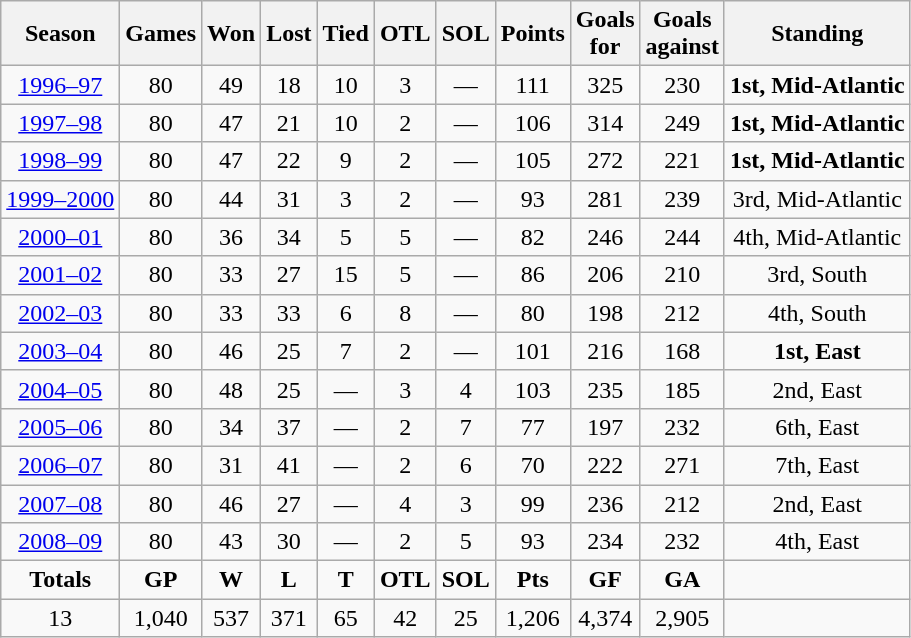<table class="wikitable" style="text-align:center">
<tr>
<th>Season</th>
<th>Games</th>
<th>Won</th>
<th>Lost</th>
<th>Tied</th>
<th>OTL</th>
<th>SOL</th>
<th>Points</th>
<th>Goals<br>for</th>
<th>Goals<br>against</th>
<th>Standing</th>
</tr>
<tr>
<td><a href='#'>1996–97</a></td>
<td>80</td>
<td>49</td>
<td>18</td>
<td>10</td>
<td>3</td>
<td>—</td>
<td>111</td>
<td>325</td>
<td>230</td>
<td><strong>1st, Mid-Atlantic</strong></td>
</tr>
<tr>
<td><a href='#'>1997–98</a></td>
<td>80</td>
<td>47</td>
<td>21</td>
<td>10</td>
<td>2</td>
<td>—</td>
<td>106</td>
<td>314</td>
<td>249</td>
<td><strong>1st, Mid-Atlantic</strong></td>
</tr>
<tr>
<td><a href='#'>1998–99</a></td>
<td>80</td>
<td>47</td>
<td>22</td>
<td>9</td>
<td>2</td>
<td>—</td>
<td>105</td>
<td>272</td>
<td>221</td>
<td><strong>1st, Mid-Atlantic</strong></td>
</tr>
<tr>
<td><a href='#'>1999–2000</a></td>
<td>80</td>
<td>44</td>
<td>31</td>
<td>3</td>
<td>2</td>
<td>—</td>
<td>93</td>
<td>281</td>
<td>239</td>
<td>3rd, Mid-Atlantic</td>
</tr>
<tr>
<td><a href='#'>2000–01</a></td>
<td>80</td>
<td>36</td>
<td>34</td>
<td>5</td>
<td>5</td>
<td>—</td>
<td>82</td>
<td>246</td>
<td>244</td>
<td>4th, Mid-Atlantic</td>
</tr>
<tr>
<td><a href='#'>2001–02</a></td>
<td>80</td>
<td>33</td>
<td>27</td>
<td>15</td>
<td>5</td>
<td>—</td>
<td>86</td>
<td>206</td>
<td>210</td>
<td>3rd, South</td>
</tr>
<tr>
<td><a href='#'>2002–03</a></td>
<td>80</td>
<td>33</td>
<td>33</td>
<td>6</td>
<td>8</td>
<td>—</td>
<td>80</td>
<td>198</td>
<td>212</td>
<td>4th, South</td>
</tr>
<tr>
<td><a href='#'>2003–04</a></td>
<td>80</td>
<td>46</td>
<td>25</td>
<td>7</td>
<td>2</td>
<td>—</td>
<td>101</td>
<td>216</td>
<td>168</td>
<td><strong>1st, East</strong></td>
</tr>
<tr>
<td><a href='#'>2004–05</a></td>
<td>80</td>
<td>48</td>
<td>25</td>
<td>—</td>
<td>3</td>
<td>4</td>
<td>103</td>
<td>235</td>
<td>185</td>
<td>2nd, East</td>
</tr>
<tr>
<td><a href='#'>2005–06</a></td>
<td>80</td>
<td>34</td>
<td>37</td>
<td>—</td>
<td>2</td>
<td>7</td>
<td>77</td>
<td>197</td>
<td>232</td>
<td>6th, East</td>
</tr>
<tr>
<td><a href='#'>2006–07</a></td>
<td>80</td>
<td>31</td>
<td>41</td>
<td>—</td>
<td>2</td>
<td>6</td>
<td>70</td>
<td>222</td>
<td>271</td>
<td>7th, East</td>
</tr>
<tr>
<td><a href='#'>2007–08</a></td>
<td>80</td>
<td>46</td>
<td>27</td>
<td>—</td>
<td>4</td>
<td>3</td>
<td>99</td>
<td>236</td>
<td>212</td>
<td>2nd, East</td>
</tr>
<tr>
<td><a href='#'>2008–09</a></td>
<td>80</td>
<td>43</td>
<td>30</td>
<td>—</td>
<td>2</td>
<td>5</td>
<td>93</td>
<td>234</td>
<td>232</td>
<td>4th, East</td>
</tr>
<tr>
<td><strong>Totals</strong></td>
<td><strong>GP</strong></td>
<td><strong>W</strong></td>
<td><strong>L</strong></td>
<td><strong>T</strong></td>
<td><strong>OTL</strong></td>
<td><strong>SOL</strong></td>
<td><strong>Pts</strong></td>
<td><strong>GF</strong></td>
<td><strong>GA</strong></td>
<td></td>
</tr>
<tr>
<td>13</td>
<td>1,040</td>
<td>537</td>
<td>371</td>
<td>65</td>
<td>42</td>
<td>25</td>
<td>1,206</td>
<td>4,374</td>
<td>2,905</td>
<td></td>
</tr>
</table>
